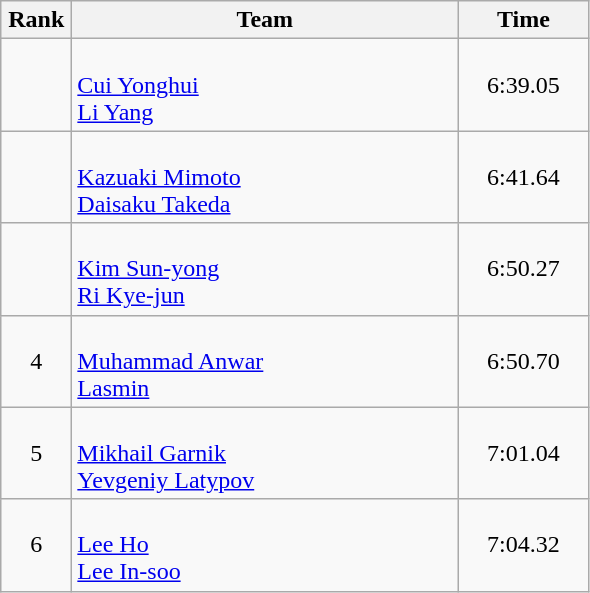<table class=wikitable style="text-align:center">
<tr>
<th width=40>Rank</th>
<th width=250>Team</th>
<th width=80>Time</th>
</tr>
<tr>
<td></td>
<td align=left><br><a href='#'>Cui Yonghui</a><br><a href='#'>Li Yang</a></td>
<td>6:39.05</td>
</tr>
<tr>
<td></td>
<td align=left><br><a href='#'>Kazuaki Mimoto</a><br><a href='#'>Daisaku Takeda</a></td>
<td>6:41.64</td>
</tr>
<tr>
<td></td>
<td align=left><br><a href='#'>Kim Sun-yong</a><br><a href='#'>Ri Kye-jun</a></td>
<td>6:50.27</td>
</tr>
<tr>
<td>4</td>
<td align=left><br><a href='#'>Muhammad Anwar</a><br><a href='#'>Lasmin</a></td>
<td>6:50.70</td>
</tr>
<tr>
<td>5</td>
<td align=left><br><a href='#'>Mikhail Garnik</a><br><a href='#'>Yevgeniy Latypov</a></td>
<td>7:01.04</td>
</tr>
<tr>
<td>6</td>
<td align=left><br><a href='#'>Lee Ho</a><br><a href='#'>Lee In-soo</a></td>
<td>7:04.32</td>
</tr>
</table>
